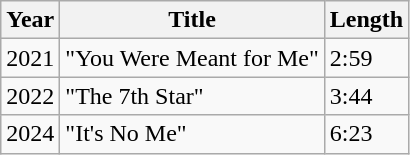<table class="wikitable">
<tr>
<th>Year</th>
<th>Title</th>
<th>Length</th>
</tr>
<tr>
<td>2021</td>
<td>"You Were Meant for Me"</td>
<td>2:59</td>
</tr>
<tr>
<td>2022</td>
<td>"The 7th Star"</td>
<td>3:44</td>
</tr>
<tr>
<td>2024</td>
<td>"It's No Me"</td>
<td>6:23</td>
</tr>
</table>
